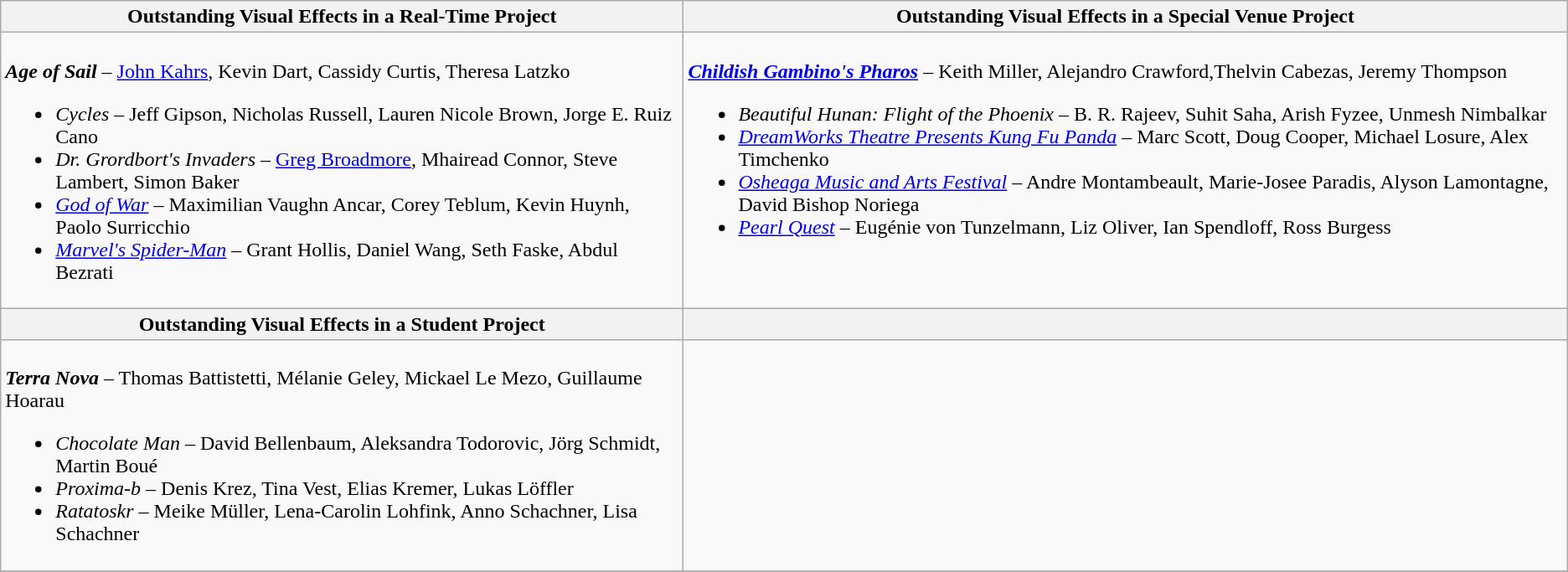<table class=wikitable style="width=100%">
<tr>
<th style="width=50%"><strong>Outstanding Visual Effects in a Real-Time Project</strong></th>
<th style="width=50%"><strong>Outstanding Visual Effects in a Special Venue Project</strong></th>
</tr>
<tr>
<td valign="top"><br><strong><em>Age of Sail</em></strong> – <a href='#'>John Kahrs</a>, Kevin Dart, Cassidy Curtis, Theresa Latzko<ul><li><em>Cycles</em> – Jeff Gipson, Nicholas Russell, Lauren Nicole Brown, Jorge E. Ruiz Cano</li><li><em>Dr. Grordbort's Invaders</em> – <a href='#'>Greg Broadmore</a>, Mhairead Connor, Steve Lambert, Simon Baker</li><li><em><a href='#'>God of War</a></em> – Maximilian Vaughn Ancar, Corey Teblum, Kevin Huynh, Paolo Surricchio</li><li><em><a href='#'>Marvel's Spider-Man</a></em> – Grant Hollis, Daniel Wang, Seth Faske, Abdul Bezrati</li></ul></td>
<td valign="top"><br><strong><em><a href='#'>Childish Gambino's Pharos</a></em></strong> – Keith Miller, Alejandro Crawford,Thelvin Cabezas, Jeremy Thompson<ul><li><em>Beautiful Hunan: Flight of the Phoenix</em> – B. R. Rajeev, Suhit Saha, Arish Fyzee, Unmesh Nimbalkar</li><li><em><a href='#'>DreamWorks Theatre Presents Kung Fu Panda</a></em> – Marc Scott, Doug Cooper, Michael Losure, Alex Timchenko</li><li><em><a href='#'>Osheaga Music and Arts Festival</a></em> – Andre Montambeault, Marie-Josee Paradis, Alyson Lamontagne, David Bishop Noriega</li><li><em><a href='#'>Pearl Quest</a></em> – Eugénie von Tunzelmann, Liz Oliver, Ian Spendloff, Ross Burgess</li></ul></td>
</tr>
<tr>
<th style="width=50%"><strong>Outstanding Visual Effects in a Student Project</strong></th>
<th style="width=50%"></th>
</tr>
<tr>
<td valign="top"><br><strong><em>Terra Nova</em></strong> – Thomas Battistetti, Mélanie Geley, Mickael Le Mezo, Guillaume Hoarau<ul><li><em>Chocolate Man</em> – David Bellenbaum, Aleksandra Todorovic, Jörg Schmidt, Martin Boué</li><li><em>Proxima-b</em> – Denis Krez, Tina Vest, Elias Kremer, Lukas Löffler</li><li><em>Ratatoskr</em> – Meike Müller, Lena-Carolin Lohfink, Anno Schachner, Lisa Schachner</li></ul></td>
<td valign="top"></td>
</tr>
<tr>
</tr>
</table>
